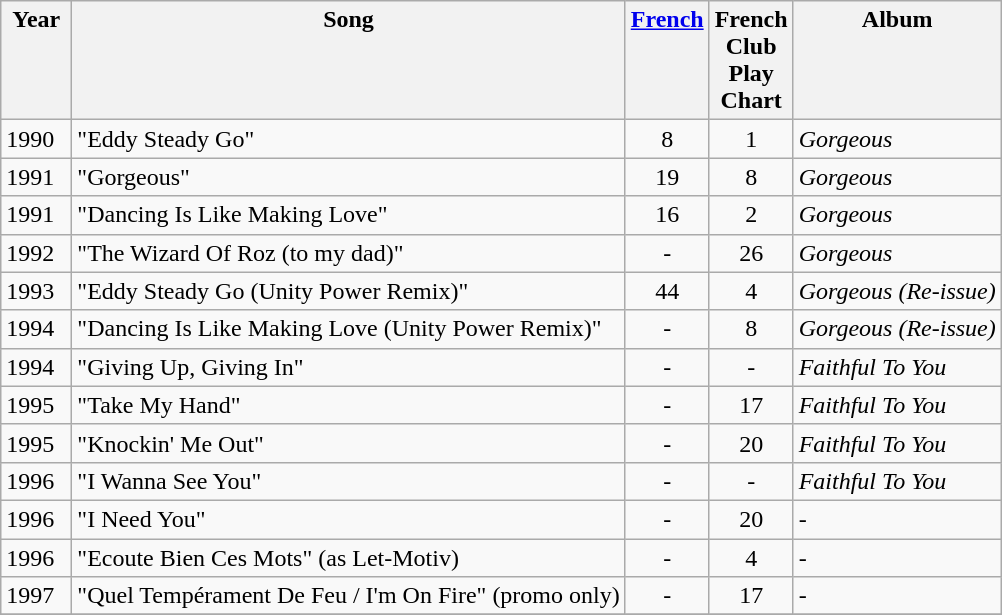<table class="wikitable">
<tr>
<th align="left" valign="top" width="40">Year</th>
<th align="left" valign="top">Song</th>
<th align="center" valign="top" width="40"><a href='#'>French</a><br><br></th>
<th align="center" valign="top" width="40">French Club Play Chart</th>
<th align="left" valign="top">Album</th>
</tr>
<tr>
<td align="left" valign="top">1990</td>
<td align="left" valign="top">"Eddy Steady Go"</td>
<td align="center" valign="top">8</td>
<td align="center" valign="top">1</td>
<td align="left" valign="top"><em>Gorgeous</em></td>
</tr>
<tr>
<td align="left" valign="top">1991</td>
<td align="left" valign="top">"Gorgeous"</td>
<td align="center" valign="top">19</td>
<td align="center" valign="top">8</td>
<td align="left" valign="top"><em>Gorgeous</em></td>
</tr>
<tr>
<td align="left" valign="top">1991</td>
<td align="left" valign="top">"Dancing Is Like Making Love"</td>
<td align="center" valign="top">16</td>
<td align="center" valign="top">2</td>
<td align="left" valign="top"><em>Gorgeous</em></td>
</tr>
<tr>
<td align="left" valign="top">1992</td>
<td align="left" valign="top">"The Wizard Of Roz (to my dad)"</td>
<td align="center" valign="top">-</td>
<td align="center" valign="top">26</td>
<td align="left" valign="top"><em>Gorgeous</em></td>
</tr>
<tr>
<td align="left" valign="top">1993</td>
<td align="left" valign="top">"Eddy Steady Go (Unity Power Remix)"</td>
<td align="center" valign="top">44</td>
<td align="center" valign="top">4</td>
<td align="left" valign="top"><em>Gorgeous (Re-issue)</em></td>
</tr>
<tr>
<td align="left" valign="top">1994</td>
<td align="left" valign="top">"Dancing Is Like Making Love (Unity Power Remix)"</td>
<td align="center" valign="top">-</td>
<td align="center" valign="top">8</td>
<td align="left" valign="top"><em>Gorgeous (Re-issue)</em></td>
</tr>
<tr>
<td align="left" valign="top">1994</td>
<td align="left" valign="top">"Giving Up, Giving In"</td>
<td align="center" valign="top">-</td>
<td align="center" valign="top">-</td>
<td align="left" valign="top"><em>Faithful To You</em></td>
</tr>
<tr>
<td align="left" valign="top">1995</td>
<td align="left" valign="top">"Take My Hand"</td>
<td align="center" valign="top">-</td>
<td align="center" valign="top">17</td>
<td align="left" valign="top"><em>Faithful To You</em></td>
</tr>
<tr>
<td align="left" valign="top">1995</td>
<td align="left" valign="top">"Knockin' Me Out"</td>
<td align="center" valign="top">-</td>
<td align="center" valign="top">20</td>
<td align="left" valign="top"><em>Faithful To You</em></td>
</tr>
<tr>
<td align="left" valign="top">1996</td>
<td align="left" valign="top">"I Wanna See You"</td>
<td align="center" valign="top">-</td>
<td align="center" valign="top">-</td>
<td align="left" valign="top"><em>Faithful To You</em></td>
</tr>
<tr>
<td align="left" valign="top">1996</td>
<td align="left" valign="top">"I Need You"</td>
<td align="center" valign="top">-</td>
<td align="center" valign="top">20</td>
<td align="left" valign="top"><em>-</em></td>
</tr>
<tr>
<td align="left" valign="top">1996</td>
<td align="left" valign="top">"Ecoute Bien Ces Mots" (as Let-Motiv)</td>
<td align="center" valign="top">-</td>
<td align="center" valign="top">4</td>
<td align="left" valign="top"><em>-</em></td>
</tr>
<tr>
<td align="left" valign="top">1997</td>
<td align="left" valign="top">"Quel Tempérament De Feu / I'm On Fire" (promo only)</td>
<td align="center" valign="top">-</td>
<td align="center" valign="top">17</td>
<td align="left" valign="top"><em>-</em></td>
</tr>
<tr>
</tr>
</table>
